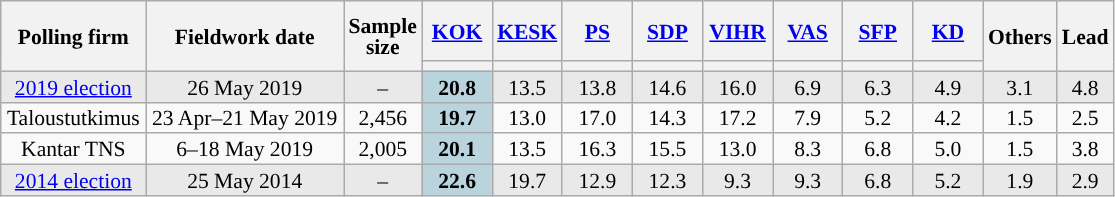<table class="wikitable sortable" style="text-align:center;font-size:90%;line-height:14px;">
<tr style="height:40px;">
<th style="width:90px;" rowspan="2">Polling firm</th>
<th style="width:125px;" rowspan="2">Fieldwork date</th>
<th style="width:35px;" rowspan="2">Sample<br>size</th>
<th class="unsortable" style="width:40px;"><a href='#'>KOK</a></th>
<th class="unsortable" style="width:40px;"><a href='#'>KESK</a></th>
<th class="unsortable" style="width:40px;"><a href='#'>PS</a></th>
<th class="unsortable" style="width:40px;"><a href='#'>SDP</a></th>
<th class="unsortable" style="width:40px;"><a href='#'>VIHR</a></th>
<th class="unsortable" style="width:40px;"><a href='#'>VAS</a></th>
<th class="unsortable" style="width:40px;"><a href='#'>SFP</a></th>
<th class="unsortable" style="width:40px;"><a href='#'>KD</a></th>
<th class="unsortable" style="width:30px;" rowspan="2">Others</th>
<th style="width:30px;" rowspan="2">Lead</th>
</tr>
<tr>
<th style="background:"></th>
<th style="background:"></th>
<th style="background:"></th>
<th style="background:"></th>
<th style="background:"></th>
<th style="background:"></th>
<th style="background:"></th>
<th style="background:"></th>
</tr>
<tr style="background:#E9E9E9;">
<td><a href='#'>2019 election</a></td>
<td data-sort-value="2019-05-26">26 May 2019</td>
<td>–</td>
<td style="background:#BAD4DE;"><strong>20.8</strong></td>
<td>13.5</td>
<td>13.8</td>
<td>14.6</td>
<td>16.0</td>
<td>6.9</td>
<td>6.3</td>
<td>4.9</td>
<td>3.1</td>
<td style="background:">4.8</td>
</tr>
<tr>
<td>Taloustutkimus</td>
<td data-sort-value="2019-05-21">23 Apr–21 May 2019</td>
<td>2,456</td>
<td style="background:#BAD4DE;"><strong>19.7</strong></td>
<td>13.0</td>
<td>17.0</td>
<td>14.3</td>
<td>17.2</td>
<td>7.9</td>
<td>5.2</td>
<td>4.2</td>
<td>1.5</td>
<td style="background:">2.5</td>
</tr>
<tr>
<td>Kantar TNS</td>
<td data-sort-value="2019-05-18">6–18 May 2019</td>
<td>2,005</td>
<td style="background:#BAD4DE;"><strong>20.1</strong></td>
<td>13.5</td>
<td>16.3</td>
<td>15.5</td>
<td>13.0</td>
<td>8.3</td>
<td>6.8</td>
<td>5.0</td>
<td>1.5</td>
<td style="background:">3.8</td>
</tr>
<tr style="background:#E9E9E9;">
<td><a href='#'>2014 election</a></td>
<td data-sort-value="2014-05-25">25 May 2014</td>
<td>–</td>
<td style="background:#BAD4DE;"><strong>22.6</strong></td>
<td>19.7</td>
<td>12.9</td>
<td>12.3</td>
<td>9.3</td>
<td>9.3</td>
<td>6.8</td>
<td>5.2</td>
<td>1.9</td>
<td style="background:">2.9</td>
</tr>
</table>
